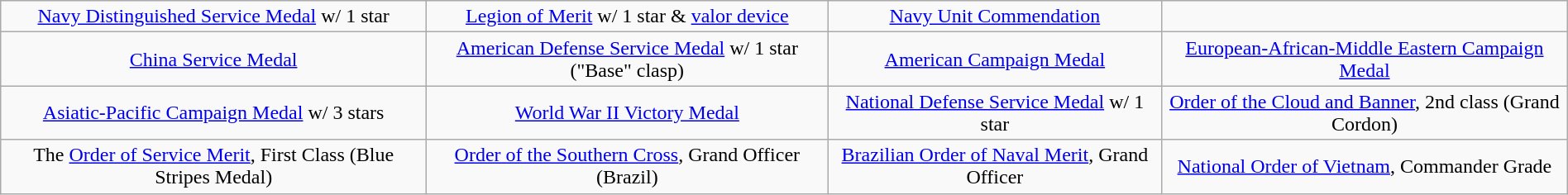<table class="wikitable" style="margin:1em auto; text-align:center;">
<tr>
<td><a href='#'>Navy Distinguished Service Medal</a> w/ 1 star</td>
<td><a href='#'>Legion of Merit</a> w/ 1 star & <a href='#'>valor device</a></td>
<td><a href='#'>Navy Unit Commendation</a></td>
<td></td>
</tr>
<tr>
<td><a href='#'>China Service Medal</a></td>
<td><a href='#'>American Defense Service Medal</a> w/ 1 star ("Base" clasp)</td>
<td><a href='#'>American Campaign Medal</a></td>
<td><a href='#'>European-African-Middle Eastern Campaign Medal</a></td>
</tr>
<tr>
<td><a href='#'>Asiatic-Pacific Campaign Medal</a> w/ 3 stars</td>
<td><a href='#'>World War II Victory Medal</a></td>
<td><a href='#'>National Defense Service Medal</a> w/ 1 star</td>
<td><a href='#'>Order of the Cloud and Banner</a>, 2nd class (Grand Cordon)</td>
</tr>
<tr>
<td>The <a href='#'>Order of Service Merit</a>, First Class (Blue Stripes Medal)</td>
<td><a href='#'>Order of the Southern Cross</a>, Grand Officer (Brazil)</td>
<td><a href='#'>Brazilian Order of Naval Merit</a>, Grand Officer</td>
<td><a href='#'>National Order of Vietnam</a>, Commander Grade</td>
</tr>
</table>
